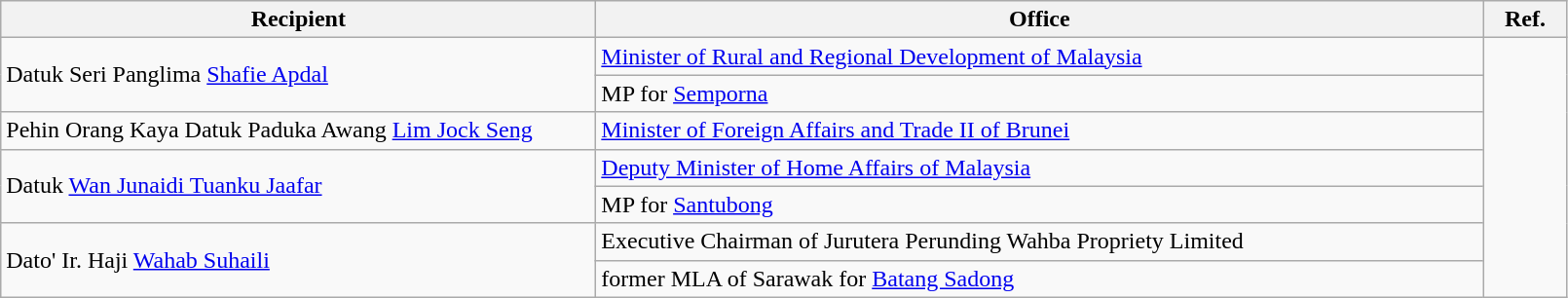<table class="wikitable">
<tr>
<th width=400>Recipient</th>
<th width=600>Office</th>
<th width=50>Ref.</th>
</tr>
<tr>
<td rowspan="2">Datuk Seri Panglima <a href='#'>Shafie Apdal</a></td>
<td><a href='#'>Minister of Rural and Regional Development of Malaysia</a></td>
<td rowspan="7" align=center></td>
</tr>
<tr>
<td>MP for <a href='#'>Semporna</a></td>
</tr>
<tr>
<td>Pehin Orang Kaya Datuk Paduka Awang <a href='#'>Lim Jock Seng</a></td>
<td><a href='#'>Minister of Foreign Affairs and Trade II of Brunei</a></td>
</tr>
<tr>
<td rowspan="2">Datuk <a href='#'>Wan Junaidi Tuanku Jaafar</a></td>
<td><a href='#'>Deputy Minister of Home Affairs of Malaysia</a></td>
</tr>
<tr>
<td>MP for <a href='#'>Santubong</a></td>
</tr>
<tr>
<td rowspan="2">Dato' Ir. Haji <a href='#'>Wahab Suhaili</a></td>
<td>Executive Chairman of Jurutera Perunding Wahba Propriety Limited</td>
</tr>
<tr>
<td>former MLA of Sarawak for <a href='#'>Batang Sadong</a></td>
</tr>
</table>
